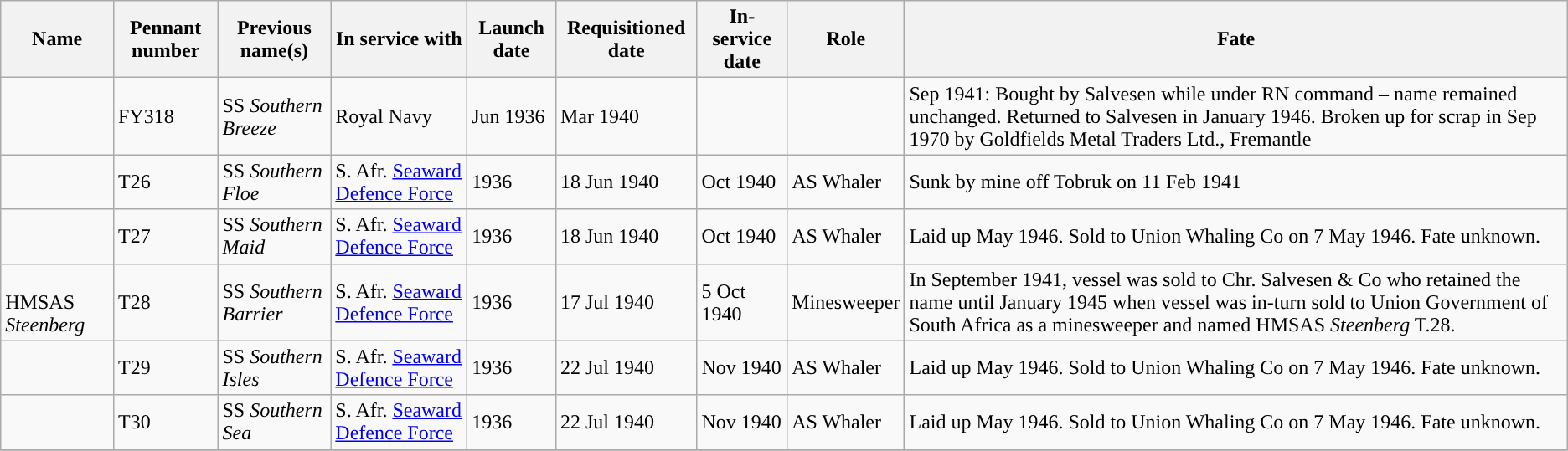<table class="wikitable sortable">
<tr>
<th style= width="120">Name</th>
<th style=" width="20">Pennant number</th>
<th style=" width="90">Previous name(s)</th>
<th style=" width="150">In service with</th>
<th style=" width="50">Launch date</th>
<th style=" width="50">Requisitioned date</th>
<th style=" width="50">In-service date</th>
<th style=" width="30">Role</th>
<th style=" class=unsortable">Fate</th>
</tr>
<tr>
<td></td>
<td>FY318</td>
<td>SS <em>Southern Breeze</em></td>
<td>Royal Navy</td>
<td>Jun 1936</td>
<td>Mar 1940</td>
<td></td>
<td></td>
<td>Sep 1941: Bought by Salvesen while under RN command – name remained unchanged. Returned to Salvesen in January 1946.  Broken up for scrap in Sep 1970 by Goldfields Metal Traders Ltd., Fremantle</td>
</tr>
<tr>
<td></td>
<td>T26</td>
<td>SS <em>Southern Floe</em></td>
<td>S. Afr. <a href='#'>Seaward Defence Force</a></td>
<td>1936</td>
<td>18 Jun 1940</td>
<td>Oct 1940</td>
<td>AS Whaler</td>
<td>Sunk by mine off Tobruk on 11 Feb 1941</td>
</tr>
<tr>
<td></td>
<td>T27</td>
<td>SS <em>Southern Maid</em></td>
<td>S. Afr. <a href='#'>Seaward Defence Force</a></td>
<td>1936</td>
<td>18 Jun 1940</td>
<td>Oct 1940</td>
<td>AS Whaler</td>
<td>Laid up May 1946.  Sold to Union Whaling Co on 7 May 1946.  Fate unknown.</td>
</tr>
<tr>
<td><br>HMSAS <em>Steenberg</em></td>
<td>T28</td>
<td>SS <em>Southern Barrier</em></td>
<td>S. Afr. <a href='#'>Seaward Defence Force</a></td>
<td>1936</td>
<td>17 Jul 1940</td>
<td>5 Oct 1940</td>
<td>Minesweeper</td>
<td>In September 1941, vessel was sold to Chr. Salvesen & Co who retained the name until January 1945 when vessel was in-turn sold to Union Government of South Africa as a minesweeper and named HMSAS <em>Steenberg</em> T.28.</td>
</tr>
<tr>
<td></td>
<td>T29</td>
<td>SS <em>Southern Isles</em></td>
<td>S. Afr. <a href='#'>Seaward Defence Force</a></td>
<td>1936</td>
<td>22 Jul 1940</td>
<td>Nov 1940</td>
<td>AS Whaler</td>
<td>Laid up May 1946.  Sold to Union Whaling Co on 7 May 1946.  Fate unknown.</td>
</tr>
<tr>
<td></td>
<td>T30</td>
<td>SS <em>Southern Sea</em></td>
<td>S. Afr. <a href='#'>Seaward Defence Force</a></td>
<td>1936</td>
<td>22 Jul 1940</td>
<td>Nov 1940</td>
<td>AS Whaler</td>
<td>Laid up May 1946.  Sold to Union Whaling Co on 7 May 1946.  Fate unknown.</td>
</tr>
<tr>
</tr>
</table>
